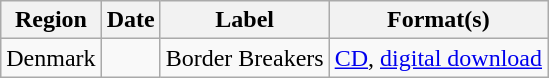<table class="wikitable">
<tr>
<th>Region</th>
<th>Date</th>
<th>Label</th>
<th>Format(s)</th>
</tr>
<tr>
<td>Denmark</td>
<td></td>
<td>Border Breakers</td>
<td><a href='#'>CD</a>, <a href='#'>digital download</a></td>
</tr>
</table>
